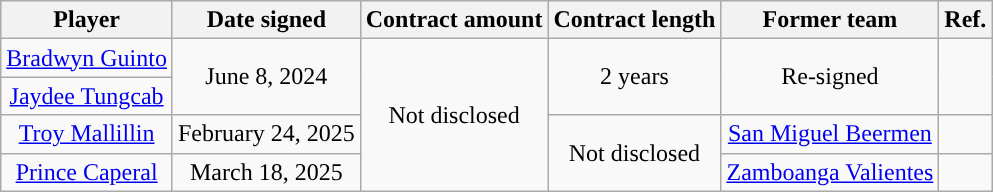<table class="wikitable sortable sortable">
<tr>
<th>Player</th>
<th>Date signed</th>
<th>Contract amount</th>
<th>Contract length</th>
<th>Former team</th>
<th>Ref.</th>
</tr>
<tr>
<td align=center><a href='#'>Bradwyn Guinto</a></td>
<td align=center rowspan=2>June 8, 2024</td>
<td align=center rowspan=4>Not disclosed</td>
<td align=center rowspan=2>2 years</td>
<td align=center rowspan=2>Re-signed</td>
<td align=center rowspan=2></td>
</tr>
<tr>
<td align=center><a href='#'>Jaydee Tungcab</a></td>
</tr>
<tr>
<td align=center><a href='#'>Troy Mallillin</a></td>
<td align=center>February 24, 2025</td>
<td align=center rowspan=2>Not disclosed</td>
<td align=center><a href='#'>San Miguel Beermen</a></td>
<td align=center></td>
</tr>
<tr>
<td align=center><a href='#'>Prince Caperal</a></td>
<td align=center>March 18, 2025</td>
<td align=center><a href='#'>Zamboanga Valientes</a> </td>
<td align=center></td>
</tr>
</table>
